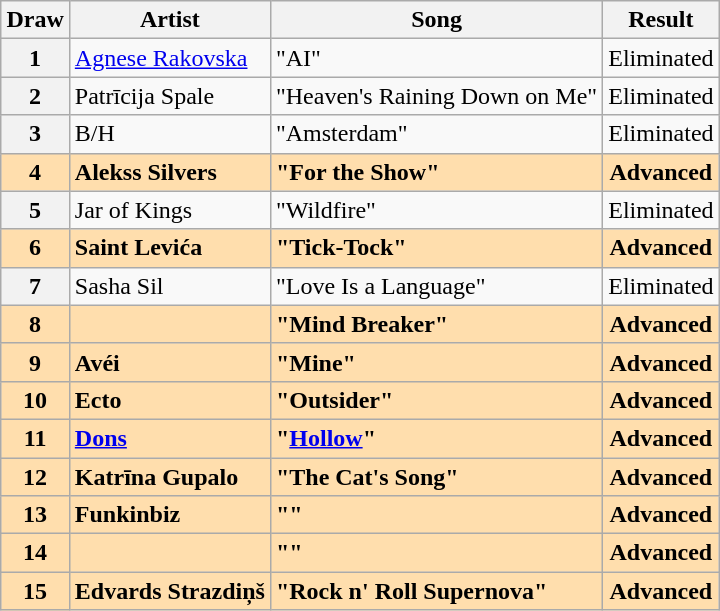<table class="sortable wikitable plainrowheaders" style="margin: 1em auto 1em auto; text-align:left">
<tr>
<th>Draw</th>
<th>Artist</th>
<th>Song</th>
<th>Result</th>
</tr>
<tr>
<th scope="row" style="text-align:center;">1</th>
<td><a href='#'>Agnese Rakovska</a></td>
<td>"AI"</td>
<td align="center">Eliminated</td>
</tr>
<tr>
<th scope="row" style="text-align:center;">2</th>
<td>Patrīcija Spale</td>
<td>"Heaven's Raining Down on Me"</td>
<td align="center">Eliminated</td>
</tr>
<tr>
<th scope="row" style="text-align:center;">3</th>
<td>B/H</td>
<td>"Amsterdam"</td>
<td align="center">Eliminated</td>
</tr>
<tr style="font-weight:bold; background:navajowhite;">
<th scope="row" style="text-align:center; font-weight:bold; background:navajowhite;">4</th>
<td>Alekss Silvers</td>
<td>"For the Show"</td>
<td align="center">Advanced</td>
</tr>
<tr>
<th scope="row" style="text-align:center;">5</th>
<td>Jar of Kings</td>
<td>"Wildfire"</td>
<td align="center">Eliminated</td>
</tr>
<tr style="font-weight:bold; background:navajowhite;">
<th scope="row" style="text-align:center; font-weight:bold; background:navajowhite;">6</th>
<td>Saint Levića</td>
<td>"Tick-Tock"</td>
<td align="center">Advanced</td>
</tr>
<tr>
<th scope="row" style="text-align:center;">7</th>
<td>Sasha Sil</td>
<td>"Love Is a Language"</td>
<td align="center">Eliminated</td>
</tr>
<tr style="font-weight:bold; background:navajowhite;">
<th scope="row" style="text-align:center; font-weight:bold; background:navajowhite;">8</th>
<td></td>
<td>"Mind Breaker"</td>
<td align="center">Advanced</td>
</tr>
<tr style="font-weight:bold; background:navajowhite;">
<th scope="row" style="text-align:center; font-weight:bold; background:navajowhite;">9</th>
<td>Avéi</td>
<td>"Mine"</td>
<td align="center">Advanced</td>
</tr>
<tr style="font-weight:bold; background:navajowhite;">
<th scope="row" style="text-align:center; font-weight:bold; background:navajowhite;">10</th>
<td>Ecto</td>
<td>"Outsider"</td>
<td align="center">Advanced</td>
</tr>
<tr style="font-weight:bold; background:navajowhite;">
<th scope="row" style="text-align:center; font-weight:bold; background:navajowhite;">11</th>
<td><a href='#'>Dons</a></td>
<td>"<a href='#'>Hollow</a>"</td>
<td align="center">Advanced</td>
</tr>
<tr style="font-weight:bold; background:navajowhite;">
<th scope="row" style="text-align:center; font-weight:bold; background:navajowhite;">12</th>
<td>Katrīna Gupalo</td>
<td>"The Cat's Song"</td>
<td align="center">Advanced</td>
</tr>
<tr style="font-weight:bold; background:navajowhite;">
<th scope="row" style="text-align:center; font-weight:bold; background:navajowhite;">13</th>
<td>Funkinbiz</td>
<td>""</td>
<td align="center">Advanced</td>
</tr>
<tr style="font-weight:bold; background:navajowhite;">
<th scope="row" style="text-align:center; font-weight:bold; background:navajowhite;">14</th>
<td></td>
<td>""</td>
<td align="center">Advanced</td>
</tr>
<tr style="font-weight:bold; background:navajowhite;">
<th scope="row" style="text-align:center; font-weight:bold; background:navajowhite;">15</th>
<td>Edvards Strazdiņš</td>
<td>"Rock n' Roll Supernova"</td>
<td align="center">Advanced</td>
</tr>
</table>
